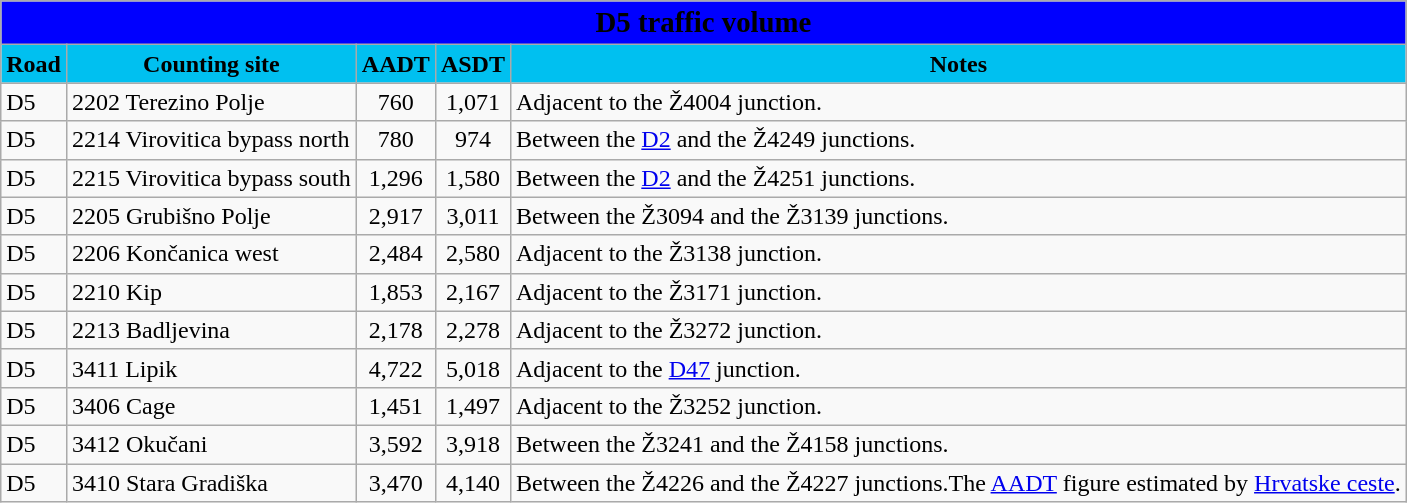<table class="wikitable">
<tr>
<td colspan=5 bgcolor=blue align=center style=margin-top:15><span><big><strong>D5 traffic volume</strong></big></span></td>
</tr>
<tr>
<td align=center bgcolor=00c0f0><strong>Road</strong></td>
<td align=center bgcolor=00c0f0><strong>Counting site</strong></td>
<td align=center bgcolor=00c0f0><strong>AADT</strong></td>
<td align=center bgcolor=00c0f0><strong>ASDT</strong></td>
<td align=center bgcolor=00c0f0><strong>Notes</strong></td>
</tr>
<tr>
<td> D5</td>
<td>2202 Terezino Polje</td>
<td align=center>760</td>
<td align=center>1,071</td>
<td>Adjacent to the Ž4004 junction.</td>
</tr>
<tr>
<td> D5</td>
<td>2214 Virovitica bypass north</td>
<td align=center>780</td>
<td align=center>974</td>
<td>Between the <a href='#'>D2</a> and the Ž4249 junctions.</td>
</tr>
<tr>
<td> D5</td>
<td>2215 Virovitica bypass south</td>
<td align=center>1,296</td>
<td align=center>1,580</td>
<td>Between the <a href='#'>D2</a> and the Ž4251 junctions.</td>
</tr>
<tr>
<td> D5</td>
<td>2205 Grubišno Polje</td>
<td align=center>2,917</td>
<td align=center>3,011</td>
<td>Between the Ž3094 and the Ž3139 junctions.</td>
</tr>
<tr>
<td> D5</td>
<td>2206 Končanica west</td>
<td align=center>2,484</td>
<td align=center>2,580</td>
<td>Adjacent to the Ž3138 junction.</td>
</tr>
<tr>
<td> D5</td>
<td>2210 Kip</td>
<td align=center>1,853</td>
<td align=center>2,167</td>
<td>Adjacent to the Ž3171 junction.</td>
</tr>
<tr>
<td> D5</td>
<td>2213 Badljevina</td>
<td align=center>2,178</td>
<td align=center>2,278</td>
<td>Adjacent to the Ž3272 junction.</td>
</tr>
<tr>
<td> D5</td>
<td>3411 Lipik</td>
<td align=center>4,722</td>
<td align=center>5,018</td>
<td>Adjacent to the <a href='#'>D47</a> junction.</td>
</tr>
<tr>
<td> D5</td>
<td>3406 Cage</td>
<td align=center>1,451</td>
<td align=center>1,497</td>
<td>Adjacent to the Ž3252 junction.</td>
</tr>
<tr>
<td> D5</td>
<td>3412 Okučani</td>
<td align=center>3,592</td>
<td align=center>3,918</td>
<td>Between the Ž3241 and the Ž4158 junctions.</td>
</tr>
<tr>
<td> D5</td>
<td>3410 Stara Gradiška</td>
<td align=center>3,470</td>
<td align=center>4,140</td>
<td>Between the Ž4226 and the Ž4227 junctions.The <a href='#'>AADT</a> figure estimated by <a href='#'>Hrvatske ceste</a>.</td>
</tr>
</table>
